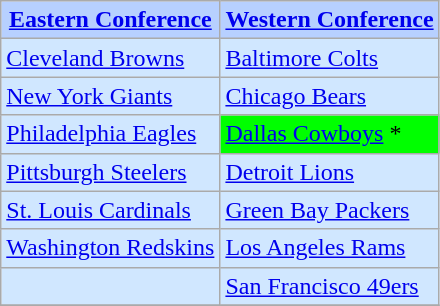<table class="wikitable">
<tr>
<th style="background-color: #B7D0FF;"><strong><a href='#'>Eastern Conference</a></strong></th>
<th style="background-color: #B7D0FF;"><strong><a href='#'>Western Conference</a></strong></th>
</tr>
<tr>
<td style="background-color: #D0E7FF;"><a href='#'>Cleveland Browns</a></td>
<td style="background-color: #D0E7FF;"><a href='#'>Baltimore Colts</a></td>
</tr>
<tr>
<td style="background-color: #D0E7FF;"><a href='#'>New York Giants</a></td>
<td style="background-color: #D0E7FF;"><a href='#'>Chicago Bears</a></td>
</tr>
<tr>
<td style="background-color: #D0E7FF;"><a href='#'>Philadelphia Eagles</a></td>
<td style="background-color: #00FF00;"><a href='#'>Dallas Cowboys</a> *</td>
</tr>
<tr>
<td style="background-color: #D0E7FF;"><a href='#'>Pittsburgh Steelers</a></td>
<td style="background-color: #D0E7FF;"><a href='#'>Detroit Lions</a></td>
</tr>
<tr>
<td style="background-color: #D0E7FF;"><a href='#'>St. Louis Cardinals</a></td>
<td style="background-color: #D0E7FF;"><a href='#'>Green Bay Packers</a></td>
</tr>
<tr>
<td style="background-color: #D0E7FF;"><a href='#'>Washington Redskins</a></td>
<td style="background-color: #D0E7FF;"><a href='#'>Los Angeles Rams</a></td>
</tr>
<tr>
<td style="background-color: #D0E7FF;"></td>
<td style="background-color: #D0E7FF;"><a href='#'>San Francisco 49ers</a></td>
</tr>
<tr>
</tr>
</table>
